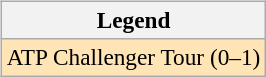<table>
<tr valign=top>
<td><br><table class=wikitable style=font-size:97%>
<tr>
<th>Legend</th>
</tr>
<tr style="background:moccasin;">
<td>ATP Challenger Tour (0–1)</td>
</tr>
</table>
</td>
<td></td>
</tr>
</table>
